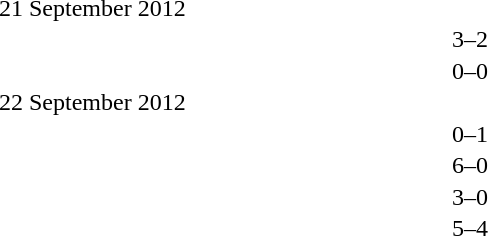<table style="width:50%;" cellspacing="1">
<tr>
<th width=25%></th>
<th width=10%></th>
<th width=25%></th>
</tr>
<tr>
<td>21 September 2012</td>
</tr>
<tr>
<td align=right></td>
<td align=center>3–2</td>
<td></td>
</tr>
<tr>
<td align=right></td>
<td align=center>0–0</td>
<td></td>
</tr>
<tr>
<td>22 September 2012</td>
</tr>
<tr>
<td align=right></td>
<td align=center>0–1</td>
<td></td>
</tr>
<tr>
<td align=right></td>
<td align=center>6–0</td>
<td></td>
</tr>
<tr>
<td align=right></td>
<td align=center>3–0</td>
<td></td>
</tr>
<tr>
<td align=right></td>
<td align=center>5–4</td>
<td></td>
</tr>
</table>
